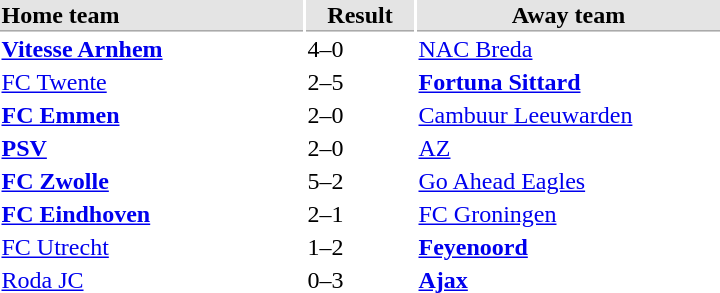<table>
<tr bgcolor="#E4E4E4">
<th style="border-bottom:1px solid #AAAAAA" width="200" align="left">Home team</th>
<th style="border-bottom:1px solid #AAAAAA" width="70" align="center">Result</th>
<th style="border-bottom:1px solid #AAAAAA" width="200">Away team</th>
</tr>
<tr>
<td><strong><a href='#'>Vitesse Arnhem</a></strong></td>
<td>4–0</td>
<td><a href='#'>NAC Breda</a></td>
</tr>
<tr>
<td><a href='#'>FC Twente</a></td>
<td>2–5</td>
<td><strong><a href='#'>Fortuna Sittard</a></strong></td>
</tr>
<tr>
<td><strong><a href='#'>FC Emmen</a></strong></td>
<td>2–0</td>
<td><a href='#'>Cambuur Leeuwarden</a></td>
</tr>
<tr>
<td><strong><a href='#'>PSV</a></strong></td>
<td>2–0</td>
<td><a href='#'>AZ</a></td>
</tr>
<tr>
<td><strong><a href='#'>FC Zwolle</a></strong></td>
<td>5–2</td>
<td><a href='#'>Go Ahead Eagles</a></td>
</tr>
<tr>
<td><strong><a href='#'>FC Eindhoven</a></strong></td>
<td>2–1</td>
<td><a href='#'>FC Groningen</a></td>
</tr>
<tr>
<td><a href='#'>FC Utrecht</a></td>
<td>1–2</td>
<td><strong><a href='#'>Feyenoord</a></strong></td>
</tr>
<tr>
<td><a href='#'>Roda JC</a></td>
<td>0–3</td>
<td><strong><a href='#'>Ajax</a></strong></td>
</tr>
</table>
